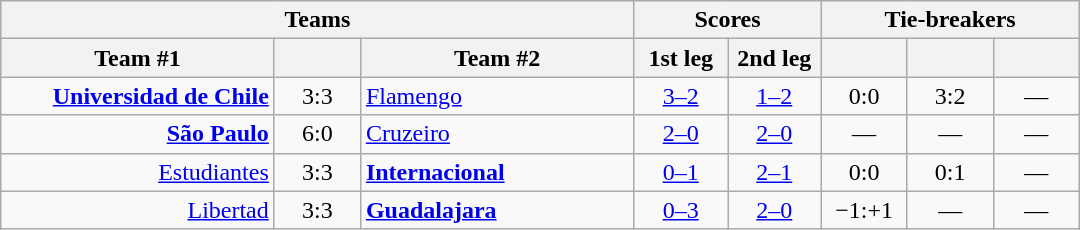<table class="wikitable" style="text-align: center;">
<tr>
<th colspan=3>Teams</th>
<th colspan=2>Scores</th>
<th colspan=3>Tie-breakers</th>
</tr>
<tr>
<th width="175">Team #1</th>
<th width="50"></th>
<th width="175">Team #2</th>
<th width="55">1st leg</th>
<th width="55">2nd leg</th>
<th width="50"></th>
<th width="50"></th>
<th width="50"></th>
</tr>
<tr>
<td align=right><strong><a href='#'>Universidad de Chile</a></strong> </td>
<td>3:3</td>
<td align=left> <a href='#'>Flamengo</a></td>
<td><a href='#'>3–2</a></td>
<td><a href='#'>1–2</a></td>
<td>0:0</td>
<td>3:2</td>
<td>—</td>
</tr>
<tr>
<td align=right><strong><a href='#'>São Paulo</a></strong> </td>
<td>6:0</td>
<td align=left> <a href='#'>Cruzeiro</a></td>
<td><a href='#'>2–0</a></td>
<td><a href='#'>2–0</a></td>
<td>—</td>
<td>—</td>
<td>—</td>
</tr>
<tr>
<td align=right><a href='#'>Estudiantes</a> </td>
<td>3:3</td>
<td align=left> <strong><a href='#'>Internacional</a></strong></td>
<td><a href='#'>0–1</a></td>
<td><a href='#'>2–1</a></td>
<td>0:0</td>
<td>0:1</td>
<td>—</td>
</tr>
<tr>
<td align=right><a href='#'>Libertad</a> </td>
<td>3:3</td>
<td align=left> <strong><a href='#'>Guadalajara</a></strong></td>
<td><a href='#'>0–3</a></td>
<td><a href='#'>2–0</a></td>
<td>−1:+1</td>
<td>—</td>
<td>—</td>
</tr>
</table>
